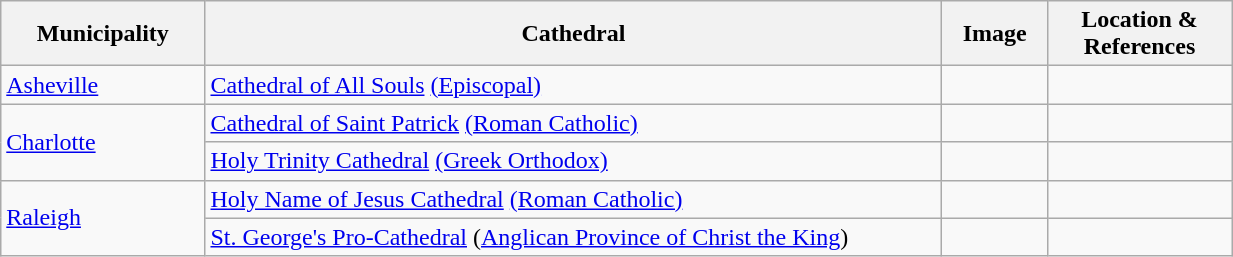<table width=65% class="wikitable">
<tr>
<th width = 10%>Municipality</th>
<th width = 40%>Cathedral</th>
<th width = 5%>Image</th>
<th width = 10%>Location & References</th>
</tr>
<tr>
<td><a href='#'>Asheville</a></td>
<td><a href='#'>Cathedral of All Souls</a> <a href='#'>(Episcopal)</a></td>
<td></td>
<td><small></small><br></td>
</tr>
<tr>
<td rowspan=2><a href='#'>Charlotte</a></td>
<td><a href='#'>Cathedral of Saint Patrick</a> <a href='#'>(Roman Catholic)</a></td>
<td></td>
<td><small></small><br></td>
</tr>
<tr>
<td><a href='#'>Holy Trinity Cathedral</a> <a href='#'>(Greek Orthodox)</a></td>
<td></td>
<td><small></small><br></td>
</tr>
<tr>
<td rowspan=2><a href='#'>Raleigh</a></td>
<td><a href='#'>Holy Name of Jesus Cathedral</a> <a href='#'>(Roman Catholic)</a></td>
<td></td>
<td><small></small><br></td>
</tr>
<tr>
<td><a href='#'>St. George's Pro-Cathedral</a> (<a href='#'>Anglican Province of Christ the King</a>)</td>
<td></td>
<td><small></small><br></td>
</tr>
</table>
